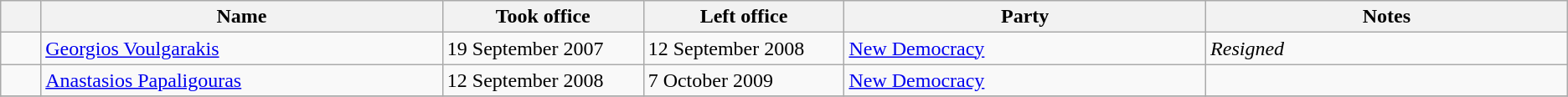<table class="wikitable">
<tr>
<th width="2%"></th>
<th width="20%">Name</th>
<th width="10%">Took office</th>
<th width="10%">Left office</th>
<th width="18%">Party</th>
<th width="18%">Notes</th>
</tr>
<tr>
<td></td>
<td><a href='#'>Georgios Voulgarakis</a></td>
<td>19 September 2007</td>
<td>12 September 2008</td>
<td><a href='#'>New Democracy</a></td>
<td><em>Resigned</em></td>
</tr>
<tr>
<td></td>
<td><a href='#'>Anastasios Papaligouras</a></td>
<td>12 September 2008</td>
<td>7 October 2009</td>
<td><a href='#'>New Democracy</a></td>
<td></td>
</tr>
<tr>
</tr>
</table>
